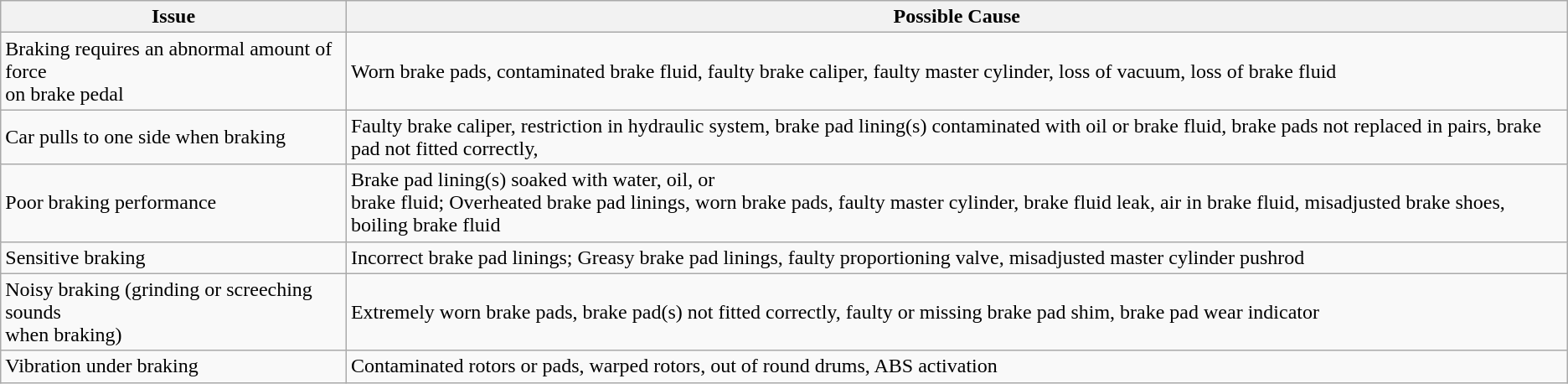<table class="wikitable">
<tr>
<th>Issue</th>
<th>Possible Cause</th>
</tr>
<tr>
<td>Braking requires an abnormal amount of force<br>on brake pedal</td>
<td>Worn brake pads, contaminated brake fluid, faulty brake caliper, faulty master cylinder, loss of vacuum, loss of brake fluid</td>
</tr>
<tr>
<td>Car pulls to one side when braking</td>
<td>Faulty brake caliper, restriction in hydraulic system, brake pad lining(s) contaminated with oil or brake fluid, brake pads not replaced in pairs, brake pad not fitted correctly,</td>
</tr>
<tr>
<td>Poor braking performance</td>
<td>Brake pad lining(s) soaked with water, oil, or<br>brake fluid; Overheated brake pad linings, worn brake pads, faulty master cylinder, brake fluid leak, air in brake fluid, misadjusted brake shoes, boiling brake fluid</td>
</tr>
<tr>
<td>Sensitive braking</td>
<td>Incorrect brake pad linings; Greasy brake pad linings, faulty proportioning valve, misadjusted master cylinder pushrod</td>
</tr>
<tr>
<td>Noisy braking (grinding or screeching sounds<br>when braking)</td>
<td>Extremely worn brake pads, brake pad(s) not fitted correctly, faulty or missing brake pad shim, brake pad wear indicator</td>
</tr>
<tr>
<td>Vibration under braking</td>
<td>Contaminated rotors or pads, warped rotors, out of round drums, ABS activation</td>
</tr>
</table>
